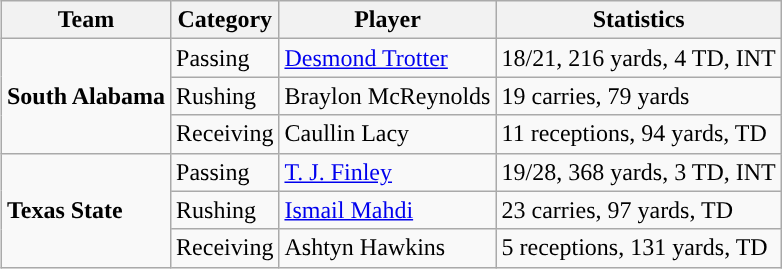<table class="wikitable" style="float: right;">
<tr>
<th>Team</th>
<th>Category</th>
<th>Player</th>
<th>Statistics</th>
</tr>
<tr>
<td rowspan=3><strong>South Alabama</strong></td>
<td>Passing</td>
<td><a href='#'>Desmond Trotter</a></td>
<td>18/21, 216 yards, 4 TD, INT</td>
</tr>
<tr>
<td>Rushing</td>
<td>Braylon McReynolds</td>
<td>19 carries, 79 yards</td>
</tr>
<tr>
<td>Receiving</td>
<td>Caullin Lacy</td>
<td>11 receptions, 94 yards, TD</td>
</tr>
<tr>
<td rowspan=3><strong>Texas State</strong></td>
<td>Passing</td>
<td><a href='#'>T. J. Finley</a></td>
<td>19/28, 368 yards, 3 TD, INT</td>
</tr>
<tr>
<td>Rushing</td>
<td><a href='#'>Ismail Mahdi</a></td>
<td>23 carries, 97 yards, TD</td>
</tr>
<tr>
<td>Receiving</td>
<td>Ashtyn Hawkins</td>
<td>5 receptions, 131 yards, TD</td>
</tr>
</table>
